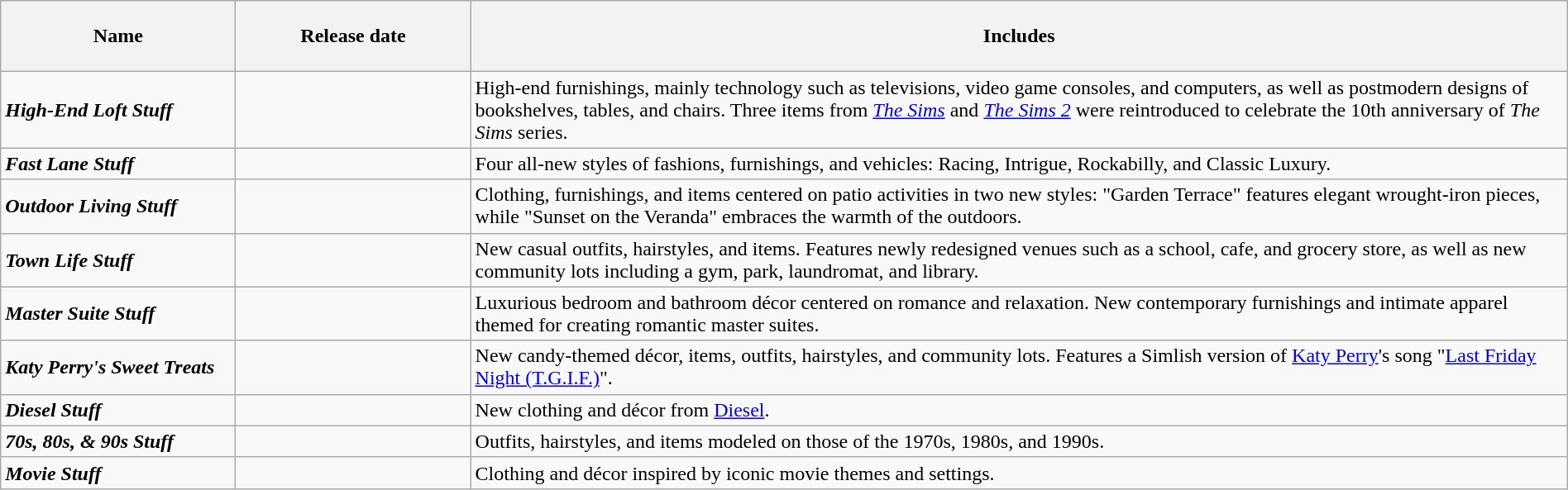<table class="wikitable" style="width: 100%;">
<tr>
<th style="width: 15%;height:50px;">Name</th>
<th style="width: 15%;">Release date</th>
<th>Includes</th>
</tr>
<tr>
<td><strong><em>High-End Loft Stuff</em></strong></td>
<td></td>
<td>High-end furnishings, mainly technology such as televisions, video game consoles, and computers, as well as postmodern designs of bookshelves, tables, and chairs. Three items from <em><a href='#'>The Sims</a></em> and <em><a href='#'>The Sims 2</a></em> were reintroduced to celebrate the 10th anniversary of <em>The Sims</em> series.</td>
</tr>
<tr>
<td><strong><em>Fast Lane Stuff</em></strong></td>
<td></td>
<td>Four all‐new styles of fashions, furnishings, and vehicles: Racing, Intrigue, Rockabilly, and Classic Luxury.</td>
</tr>
<tr>
<td><strong><em>Outdoor Living Stuff</em></strong></td>
<td></td>
<td>Clothing, furnishings, and items centered on patio activities in two new styles: "Garden Terrace" features elegant wrought-iron pieces, while "Sunset on the Veranda" embraces the warmth of the outdoors.</td>
</tr>
<tr>
<td><strong><em>Town Life Stuff</em></strong></td>
<td></td>
<td>New casual outfits, hairstyles, and items. Features newly redesigned venues such as a school, cafe, and grocery store, as well as new community lots including a gym, park, laundromat, and library.</td>
</tr>
<tr>
<td><strong><em>Master Suite Stuff</em></strong></td>
<td></td>
<td>Luxurious bedroom and bathroom décor centered on romance and relaxation. New contemporary furnishings and intimate apparel themed for creating romantic master suites.</td>
</tr>
<tr>
<td><strong><em>Katy Perry's Sweet Treats</em></strong></td>
<td></td>
<td>New candy-themed décor, items, outfits, hairstyles, and community lots. Features a Simlish version of <a href='#'>Katy Perry</a>'s song "<a href='#'>Last Friday Night (T.G.I.F.)</a>".</td>
</tr>
<tr>
<td><strong><em>Diesel Stuff</em></strong></td>
<td></td>
<td>New clothing and décor from <a href='#'>Diesel</a>.</td>
</tr>
<tr>
<td><strong><em>70s, 80s, & 90s Stuff</em></strong></td>
<td></td>
<td>Outfits, hairstyles, and items modeled on those of the 1970s, 1980s, and 1990s.</td>
</tr>
<tr>
<td><strong><em>Movie Stuff</em></strong></td>
<td></td>
<td>Clothing and décor inspired by iconic movie themes and settings.</td>
</tr>
</table>
